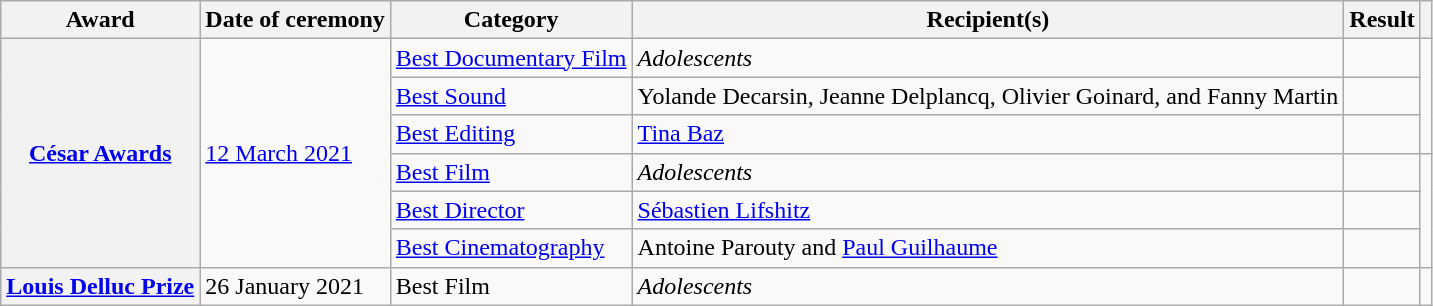<table class="wikitable sortable plainrowheaders">
<tr>
<th scope="col">Award</th>
<th scope="col">Date of ceremony</th>
<th scope="col">Category</th>
<th scope="col">Recipient(s)</th>
<th scope="col">Result</th>
<th scope="col" class="unsortable"></th>
</tr>
<tr>
<th rowspan="6" scope="row"><a href='#'>César Awards</a></th>
<td rowspan="6"><a href='#'>12 March 2021</a></td>
<td><a href='#'>Best Documentary Film</a></td>
<td><em>Adolescents</em></td>
<td></td>
<td rowspan="3" align="center"></td>
</tr>
<tr>
<td><a href='#'>Best Sound</a></td>
<td>Yolande Decarsin, Jeanne Delplancq, Olivier Goinard, and Fanny Martin</td>
<td></td>
</tr>
<tr>
<td><a href='#'>Best Editing</a></td>
<td><a href='#'>Tina Baz</a></td>
<td></td>
</tr>
<tr>
<td><a href='#'>Best Film</a></td>
<td><em>Adolescents</em></td>
<td></td>
<td rowspan="3" align="center"></td>
</tr>
<tr>
<td><a href='#'>Best Director</a></td>
<td><a href='#'>Sébastien Lifshitz</a></td>
<td></td>
</tr>
<tr>
<td><a href='#'>Best Cinematography</a></td>
<td>Antoine Parouty and <a href='#'>Paul Guilhaume</a></td>
<td></td>
</tr>
<tr>
<th scope="row"><a href='#'>Louis Delluc Prize</a></th>
<td>26 January 2021</td>
<td>Best Film</td>
<td><em>Adolescents</em></td>
<td></td>
<td align="center"></td>
</tr>
</table>
